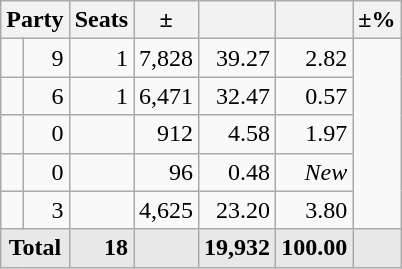<table class=wikitable>
<tr>
<th colspan=2 align=center>Party</th>
<th>Seats</th>
<th>±</th>
<th></th>
<th></th>
<th>±%</th>
</tr>
<tr>
<td></td>
<td align=right>9</td>
<td align=right>1</td>
<td align=right>7,828</td>
<td align=right>39.27</td>
<td align=right>2.82</td>
</tr>
<tr>
<td></td>
<td align=right>6</td>
<td align=right> 1</td>
<td align=right>6,471</td>
<td align=right>32.47</td>
<td align=right>0.57</td>
</tr>
<tr>
<td></td>
<td align=right>0</td>
<td align=right></td>
<td align=right>912</td>
<td align=right>4.58</td>
<td align=right>1.97</td>
</tr>
<tr>
<td></td>
<td align=right>0</td>
<td align=right></td>
<td align=right>96</td>
<td align=right>0.48</td>
<td align=right><em>New</em></td>
</tr>
<tr>
<td></td>
<td align=right>3</td>
<td align=right></td>
<td align=right>4,625</td>
<td align=right>23.20</td>
<td align=right>3.80</td>
</tr>
<tr style="font-weight:bold; background:rgb(232,232,232);">
<td colspan=2 align=center>Total</td>
<td align=right>18</td>
<td align=center></td>
<td align=right>19,932</td>
<td align=center>100.00</td>
<td align=center></td>
</tr>
</table>
